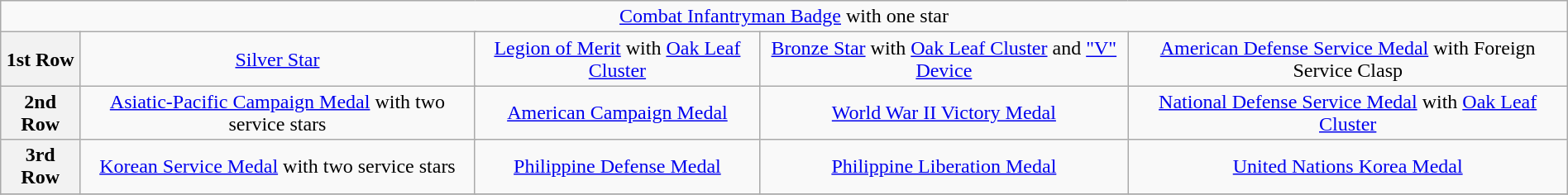<table class="wikitable" style="margin:1em auto; text-align:center;">
<tr>
<td colspan="19"><a href='#'>Combat Infantryman Badge</a> with one star</td>
</tr>
<tr>
<th>1st Row</th>
<td colspan="4"><a href='#'>Silver Star</a></td>
<td colspan="4"><a href='#'>Legion of Merit</a> with <a href='#'>Oak Leaf Cluster</a></td>
<td colspan="4"><a href='#'>Bronze Star</a> with <a href='#'>Oak Leaf Cluster</a> and <a href='#'>"V" Device</a></td>
<td colspan="4"><a href='#'>American Defense Service Medal</a> with Foreign Service Clasp</td>
</tr>
<tr>
<th>2nd Row</th>
<td colspan="4"><a href='#'>Asiatic-Pacific Campaign Medal</a> with two service stars</td>
<td colspan="4"><a href='#'>American Campaign Medal</a></td>
<td colspan="4"><a href='#'>World War II Victory Medal</a></td>
<td colspan="4"><a href='#'>National Defense Service Medal</a> with <a href='#'>Oak Leaf Cluster</a></td>
</tr>
<tr>
<th>3rd Row</th>
<td colspan="4"><a href='#'>Korean Service Medal</a> with two service stars</td>
<td colspan="4"><a href='#'>Philippine Defense Medal</a></td>
<td colspan="4"><a href='#'>Philippine Liberation Medal</a></td>
<td colspan="4"><a href='#'>United Nations Korea Medal</a></td>
</tr>
<tr>
</tr>
</table>
